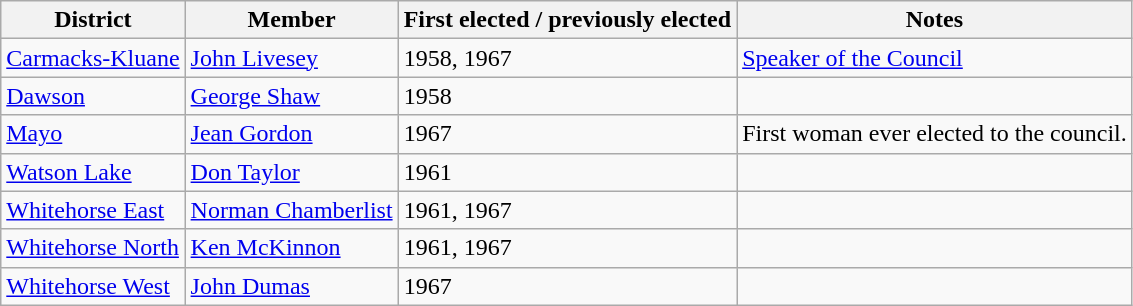<table class="wikitable sortable">
<tr>
<th>District</th>
<th>Member</th>
<th>First elected / previously elected</th>
<th>Notes</th>
</tr>
<tr>
<td><a href='#'>Carmacks-Kluane</a></td>
<td><a href='#'>John Livesey</a></td>
<td>1958, 1967</td>
<td><a href='#'>Speaker of the Council</a></td>
</tr>
<tr>
<td><a href='#'>Dawson</a></td>
<td><a href='#'>George Shaw</a></td>
<td>1958</td>
<td></td>
</tr>
<tr>
<td><a href='#'>Mayo</a></td>
<td><a href='#'>Jean Gordon</a></td>
<td>1967</td>
<td>First woman ever elected to the council.</td>
</tr>
<tr>
<td><a href='#'>Watson Lake</a></td>
<td><a href='#'>Don Taylor</a></td>
<td>1961</td>
<td></td>
</tr>
<tr>
<td><a href='#'>Whitehorse East</a></td>
<td><a href='#'>Norman Chamberlist</a></td>
<td>1961, 1967</td>
<td></td>
</tr>
<tr>
<td><a href='#'>Whitehorse North</a></td>
<td><a href='#'>Ken McKinnon</a></td>
<td>1961, 1967</td>
<td></td>
</tr>
<tr>
<td><a href='#'>Whitehorse West</a></td>
<td><a href='#'>John Dumas</a></td>
<td>1967</td>
<td></td>
</tr>
</table>
